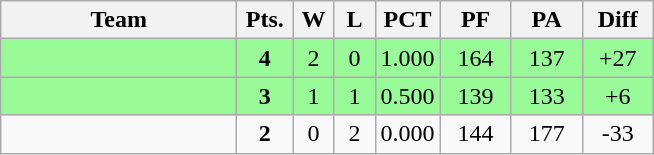<table class=wikitable>
<tr>
<th width=150px>Team</th>
<th width=30px>Pts.</th>
<th width=20px>W</th>
<th width=20px>L</th>
<th>PCT</th>
<th width=40px>PF</th>
<th width=40px>PA</th>
<th width=40px>Diff</th>
</tr>
<tr align=center bgcolor="#98fb98">
<td align=left></td>
<td><strong>4</strong></td>
<td>2</td>
<td>0</td>
<td>1.000</td>
<td>164</td>
<td>137</td>
<td>+27</td>
</tr>
<tr align=center bgcolor="#98fb98">
<td align=left></td>
<td><strong>3</strong></td>
<td>1</td>
<td>1</td>
<td>0.500</td>
<td>139</td>
<td>133</td>
<td>+6</td>
</tr>
<tr align=center>
<td align=left></td>
<td><strong>2</strong></td>
<td>0</td>
<td>2</td>
<td>0.000</td>
<td>144</td>
<td>177</td>
<td>-33</td>
</tr>
</table>
